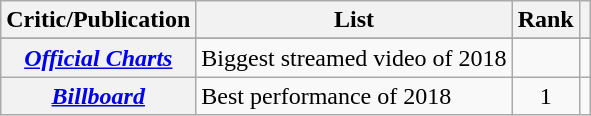<table class="wikitable plainrowheaders sortable">
<tr>
<th>Critic/Publication</th>
<th scope="col" class="unsortable">List</th>
<th data-sort-type="number">Rank</th>
<th scope="col" class="unsortable"></th>
</tr>
<tr>
</tr>
<tr>
<th scope="row" rowspan="1"><em><a href='#'>Official Charts </a></em></th>
<td>Biggest streamed video  of 2018</td>
<td style="text-align:center;"></td>
<td style="text-align:center;"></td>
</tr>
<tr>
<th scope="row" rowspan="1"><em><a href='#'>Billboard</a></em></th>
<td>Best performance of 2018</td>
<td style="text-align:center;">1</td>
<td style="text-align:center;"></td>
</tr>
</table>
